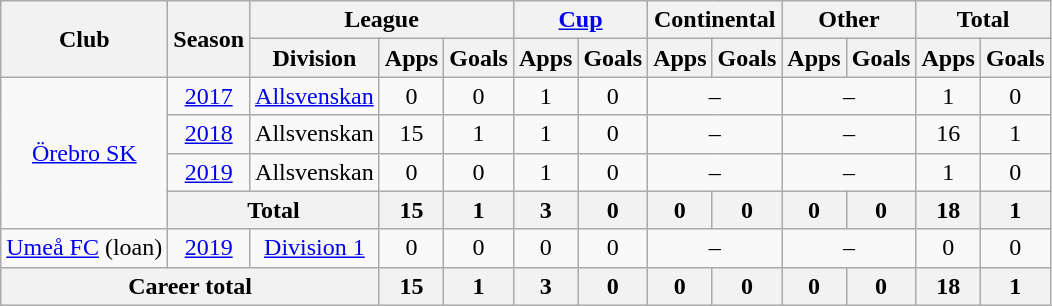<table class="wikitable" style="text-align: center;">
<tr>
<th rowspan=2>Club</th>
<th rowspan=2>Season</th>
<th colspan=3>League</th>
<th colspan=2><a href='#'>Cup</a></th>
<th colspan=2>Continental</th>
<th colspan=2>Other</th>
<th colspan=2>Total</th>
</tr>
<tr>
<th>Division</th>
<th>Apps</th>
<th>Goals</th>
<th>Apps</th>
<th>Goals</th>
<th>Apps</th>
<th>Goals</th>
<th>Apps</th>
<th>Goals</th>
<th>Apps</th>
<th>Goals</th>
</tr>
<tr>
<td rowspan=4><a href='#'>Örebro SK</a></td>
<td><a href='#'>2017</a></td>
<td><a href='#'>Allsvenskan</a></td>
<td>0</td>
<td>0</td>
<td>1</td>
<td>0</td>
<td colspan=2>–</td>
<td colspan=2>–</td>
<td>1</td>
<td>0</td>
</tr>
<tr>
<td><a href='#'>2018</a></td>
<td>Allsvenskan</td>
<td>15</td>
<td>1</td>
<td>1</td>
<td>0</td>
<td colspan=2>–</td>
<td colspan=2>–</td>
<td>16</td>
<td>1</td>
</tr>
<tr>
<td><a href='#'>2019</a></td>
<td>Allsvenskan</td>
<td>0</td>
<td>0</td>
<td>1</td>
<td>0</td>
<td colspan=2>–</td>
<td colspan=2>–</td>
<td>1</td>
<td>0</td>
</tr>
<tr>
<th colspan=2>Total</th>
<th>15</th>
<th>1</th>
<th>3</th>
<th>0</th>
<th>0</th>
<th>0</th>
<th>0</th>
<th>0</th>
<th>18</th>
<th>1</th>
</tr>
<tr>
<td><a href='#'>Umeå FC</a> (loan)</td>
<td><a href='#'>2019</a></td>
<td><a href='#'>Division 1</a></td>
<td>0</td>
<td>0</td>
<td>0</td>
<td>0</td>
<td colspan=2>–</td>
<td colspan=2>–</td>
<td>0</td>
<td>0</td>
</tr>
<tr>
<th colspan=3>Career total</th>
<th>15</th>
<th>1</th>
<th>3</th>
<th>0</th>
<th>0</th>
<th>0</th>
<th>0</th>
<th>0</th>
<th>18</th>
<th>1</th>
</tr>
</table>
